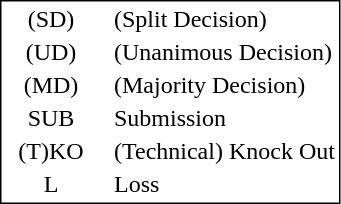<table style="border:1px solid black;" align=left>
<tr>
<td style="width:60px; text-align:center;">(SD)</td>
<td> </td>
<td>(Split Decision)</td>
</tr>
<tr>
<td style="width:60px; text-align:center;">(UD)</td>
<td> </td>
<td>(Unanimous Decision)</td>
</tr>
<tr>
<td style="width:60px; text-align:center;">(MD)</td>
<td> </td>
<td>(Majority Decision)</td>
</tr>
<tr>
<td style="width:60px; text-align:center;">SUB</td>
<td> </td>
<td>Submission</td>
</tr>
<tr>
<td style="width:60px; text-align:center;">(T)KO</td>
<td> </td>
<td>(Technical) Knock Out</td>
</tr>
<tr>
<td style="width:60px; text-align:center;">L</td>
<td> </td>
<td>Loss</td>
</tr>
</table>
